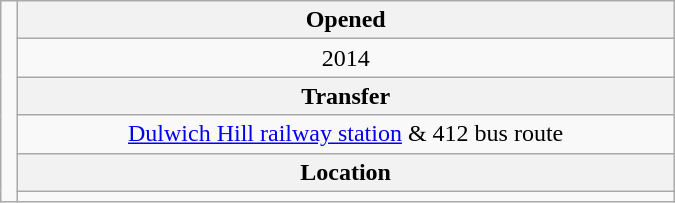<table class=wikitable style="text-align: center; width: 450px; float:right">
<tr>
<td rowspan='6'></td>
<th>Opened</th>
</tr>
<tr>
<td>2014</td>
</tr>
<tr>
<th>Transfer</th>
</tr>
<tr>
<td><a href='#'>Dulwich Hill railway station</a> & 412 bus route</td>
</tr>
<tr>
<th>Location</th>
</tr>
<tr>
<td></td>
</tr>
</table>
